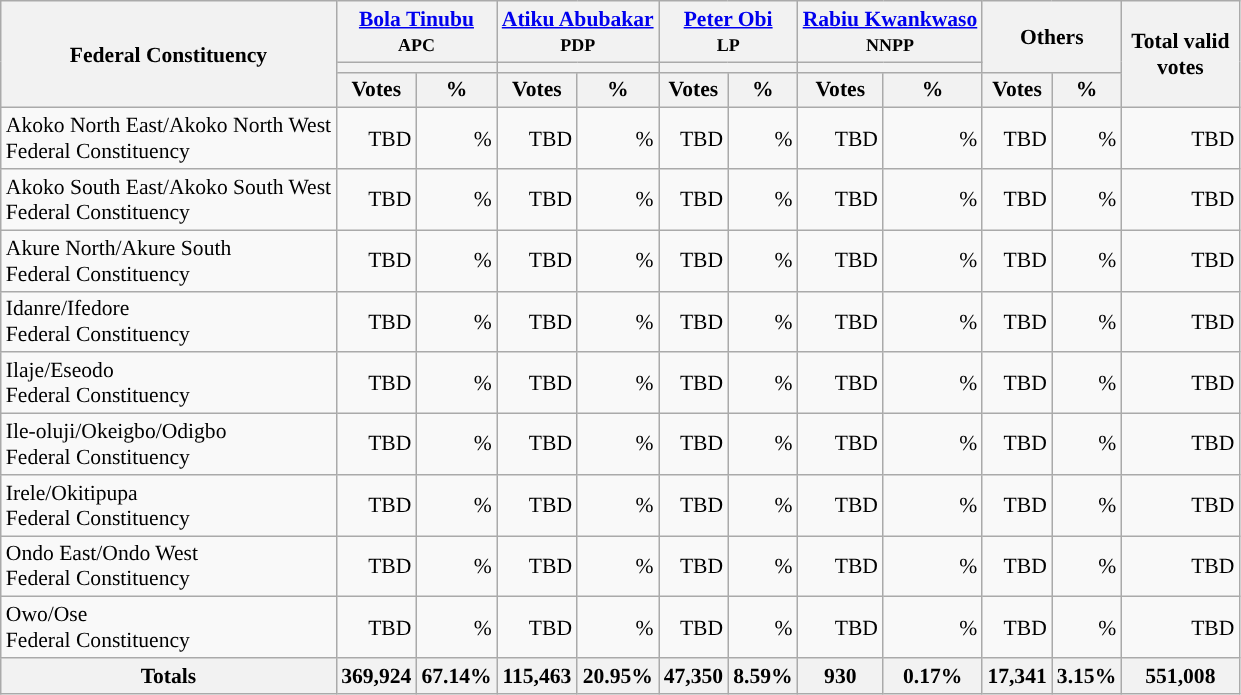<table class="wikitable sortable" style="text-align:right; font-size:90%">
<tr>
<th rowspan="3" style="max-width:7.5em;">Federal Constituency</th>
<th colspan="2"><a href='#'>Bola Tinubu</a><br><small>APC</small></th>
<th colspan="2"><a href='#'>Atiku Abubakar</a><br><small>PDP</small></th>
<th colspan="2"><a href='#'>Peter Obi</a><br><small>LP</small></th>
<th colspan="2"><a href='#'>Rabiu Kwankwaso</a><br><small>NNPP</small></th>
<th colspan="2" rowspan="2">Others</th>
<th rowspan="3" style="max-width:5em;">Total valid votes</th>
</tr>
<tr>
<th colspan=2 style="background-color:"></th>
<th colspan=2 style="background-color:"></th>
<th colspan=2 style="background-color:"></th>
<th colspan=2 style="background-color:"></th>
</tr>
<tr>
<th>Votes</th>
<th>%</th>
<th>Votes</th>
<th>%</th>
<th>Votes</th>
<th>%</th>
<th>Votes</th>
<th>%</th>
<th>Votes</th>
<th>%</th>
</tr>
<tr style="background-color:#">
<td style="text-align:left;">Akoko North East/Akoko North West<br>Federal Constituency</td>
<td>TBD</td>
<td>%</td>
<td>TBD</td>
<td>%</td>
<td>TBD</td>
<td>%</td>
<td>TBD</td>
<td>%</td>
<td>TBD</td>
<td>%</td>
<td>TBD</td>
</tr>
<tr style="background-color:#">
<td style="text-align:left;">Akoko South East/Akoko South West<br>Federal Constituency</td>
<td>TBD</td>
<td>%</td>
<td>TBD</td>
<td>%</td>
<td>TBD</td>
<td>%</td>
<td>TBD</td>
<td>%</td>
<td>TBD</td>
<td>%</td>
<td>TBD</td>
</tr>
<tr style="background-color:#">
<td style="text-align:left;">Akure North/Akure South<br>Federal Constituency</td>
<td>TBD</td>
<td>%</td>
<td>TBD</td>
<td>%</td>
<td>TBD</td>
<td>%</td>
<td>TBD</td>
<td>%</td>
<td>TBD</td>
<td>%</td>
<td>TBD</td>
</tr>
<tr style="background-color:#">
<td style="text-align:left;">Idanre/Ifedore<br>Federal Constituency</td>
<td>TBD</td>
<td>%</td>
<td>TBD</td>
<td>%</td>
<td>TBD</td>
<td>%</td>
<td>TBD</td>
<td>%</td>
<td>TBD</td>
<td>%</td>
<td>TBD</td>
</tr>
<tr style="background-color:#">
<td style="text-align:left;">Ilaje/Eseodo<br>Federal Constituency</td>
<td>TBD</td>
<td>%</td>
<td>TBD</td>
<td>%</td>
<td>TBD</td>
<td>%</td>
<td>TBD</td>
<td>%</td>
<td>TBD</td>
<td>%</td>
<td>TBD</td>
</tr>
<tr style="background-color:#">
<td style="text-align:left;">Ile-oluji/Okeigbo/Odigbo<br>Federal Constituency</td>
<td>TBD</td>
<td>%</td>
<td>TBD</td>
<td>%</td>
<td>TBD</td>
<td>%</td>
<td>TBD</td>
<td>%</td>
<td>TBD</td>
<td>%</td>
<td>TBD</td>
</tr>
<tr style="background-color:#">
<td style="text-align:left;">Irele/Okitipupa<br>Federal Constituency</td>
<td>TBD</td>
<td>%</td>
<td>TBD</td>
<td>%</td>
<td>TBD</td>
<td>%</td>
<td>TBD</td>
<td>%</td>
<td>TBD</td>
<td>%</td>
<td>TBD</td>
</tr>
<tr style="background-color:#">
<td style="text-align:left;">Ondo East/Ondo West<br>Federal Constituency</td>
<td>TBD</td>
<td>%</td>
<td>TBD</td>
<td>%</td>
<td>TBD</td>
<td>%</td>
<td>TBD</td>
<td>%</td>
<td>TBD</td>
<td>%</td>
<td>TBD</td>
</tr>
<tr style="background-color:#">
<td style="text-align:left;">Owo/Ose<br>Federal Constituency</td>
<td>TBD</td>
<td>%</td>
<td>TBD</td>
<td>%</td>
<td>TBD</td>
<td>%</td>
<td>TBD</td>
<td>%</td>
<td>TBD</td>
<td>%</td>
<td>TBD</td>
</tr>
<tr>
<th>Totals</th>
<th>369,924</th>
<th>67.14%</th>
<th>115,463</th>
<th>20.95%</th>
<th>47,350</th>
<th>8.59%</th>
<th>930</th>
<th>0.17%</th>
<th>17,341</th>
<th>3.15%</th>
<th>551,008</th>
</tr>
</table>
